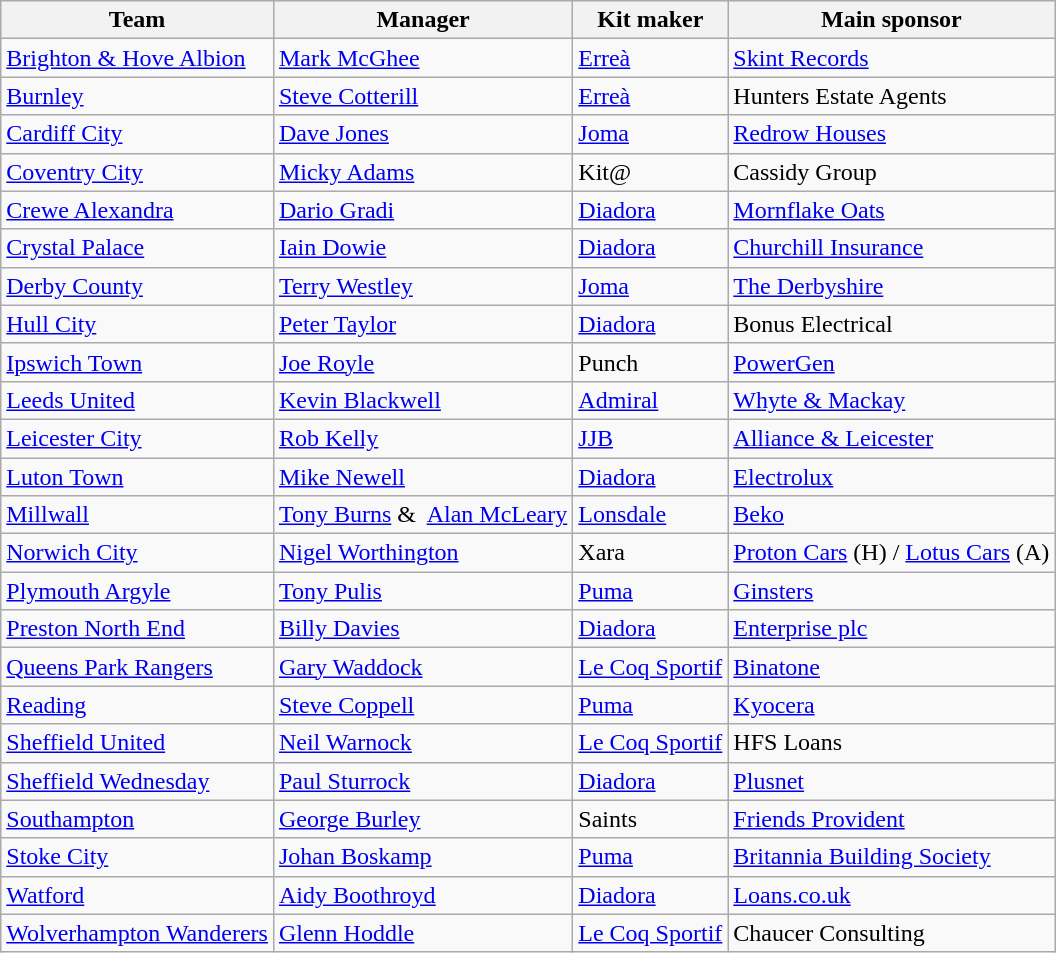<table class="wikitable sortable" style="text-align: left;">
<tr>
<th>Team</th>
<th>Manager</th>
<th>Kit maker</th>
<th>Main sponsor</th>
</tr>
<tr>
<td><a href='#'>Brighton & Hove Albion</a></td>
<td> <a href='#'>Mark McGhee</a></td>
<td><a href='#'>Erreà</a></td>
<td><a href='#'>Skint Records</a></td>
</tr>
<tr>
<td><a href='#'>Burnley</a></td>
<td> <a href='#'>Steve Cotterill</a></td>
<td><a href='#'>Erreà</a></td>
<td>Hunters Estate Agents</td>
</tr>
<tr>
<td><a href='#'>Cardiff City</a></td>
<td> <a href='#'>Dave Jones</a></td>
<td><a href='#'>Joma</a></td>
<td><a href='#'>Redrow Houses</a></td>
</tr>
<tr>
<td><a href='#'>Coventry City</a></td>
<td> <a href='#'>Micky Adams</a></td>
<td>Kit@</td>
<td>Cassidy Group</td>
</tr>
<tr>
<td><a href='#'>Crewe Alexandra</a></td>
<td> <a href='#'>Dario Gradi</a></td>
<td><a href='#'>Diadora</a></td>
<td><a href='#'>Mornflake Oats</a></td>
</tr>
<tr>
<td><a href='#'>Crystal Palace</a></td>
<td> <a href='#'>Iain Dowie</a></td>
<td><a href='#'>Diadora</a></td>
<td><a href='#'>Churchill Insurance</a></td>
</tr>
<tr>
<td><a href='#'>Derby County</a></td>
<td> <a href='#'>Terry Westley</a></td>
<td><a href='#'>Joma</a></td>
<td><a href='#'>The Derbyshire</a></td>
</tr>
<tr>
<td><a href='#'>Hull City</a></td>
<td> <a href='#'>Peter Taylor</a></td>
<td><a href='#'>Diadora</a></td>
<td>Bonus Electrical</td>
</tr>
<tr>
<td><a href='#'>Ipswich Town</a></td>
<td> <a href='#'>Joe Royle</a></td>
<td>Punch</td>
<td><a href='#'>PowerGen</a></td>
</tr>
<tr>
<td><a href='#'>Leeds United</a></td>
<td> <a href='#'>Kevin Blackwell</a></td>
<td><a href='#'>Admiral</a></td>
<td><a href='#'>Whyte & Mackay</a></td>
</tr>
<tr>
<td><a href='#'>Leicester City</a></td>
<td> <a href='#'>Rob Kelly</a></td>
<td><a href='#'>JJB</a></td>
<td><a href='#'>Alliance & Leicester</a></td>
</tr>
<tr>
<td><a href='#'>Luton Town</a></td>
<td> <a href='#'>Mike Newell</a></td>
<td><a href='#'>Diadora</a></td>
<td><a href='#'>Electrolux</a></td>
</tr>
<tr>
<td><a href='#'>Millwall</a></td>
<td> <a href='#'>Tony Burns</a> &  <a href='#'>Alan McLeary</a></td>
<td><a href='#'>Lonsdale</a></td>
<td><a href='#'>Beko</a></td>
</tr>
<tr>
<td><a href='#'>Norwich City</a></td>
<td> <a href='#'>Nigel Worthington</a></td>
<td>Xara</td>
<td><a href='#'>Proton Cars</a> (H) / <a href='#'>Lotus Cars</a> (A)</td>
</tr>
<tr>
<td><a href='#'>Plymouth Argyle</a></td>
<td> <a href='#'>Tony Pulis</a></td>
<td><a href='#'>Puma</a></td>
<td><a href='#'>Ginsters</a></td>
</tr>
<tr>
<td><a href='#'>Preston North End</a></td>
<td> <a href='#'>Billy Davies</a></td>
<td><a href='#'>Diadora</a></td>
<td><a href='#'>Enterprise plc</a></td>
</tr>
<tr>
<td><a href='#'>Queens Park Rangers</a></td>
<td> <a href='#'>Gary Waddock</a></td>
<td><a href='#'>Le Coq Sportif</a></td>
<td><a href='#'>Binatone</a></td>
</tr>
<tr>
<td><a href='#'>Reading</a></td>
<td> <a href='#'>Steve Coppell</a></td>
<td><a href='#'>Puma</a></td>
<td><a href='#'>Kyocera</a></td>
</tr>
<tr>
<td><a href='#'>Sheffield United</a></td>
<td> <a href='#'>Neil Warnock</a></td>
<td><a href='#'>Le Coq Sportif</a></td>
<td>HFS Loans</td>
</tr>
<tr>
<td><a href='#'>Sheffield Wednesday</a></td>
<td> <a href='#'>Paul Sturrock</a></td>
<td><a href='#'>Diadora</a></td>
<td><a href='#'>Plusnet</a></td>
</tr>
<tr>
<td><a href='#'>Southampton</a></td>
<td> <a href='#'>George Burley</a></td>
<td>Saints</td>
<td><a href='#'>Friends Provident</a></td>
</tr>
<tr>
<td><a href='#'>Stoke City</a></td>
<td> <a href='#'>Johan Boskamp</a></td>
<td><a href='#'>Puma</a></td>
<td><a href='#'>Britannia Building Society</a></td>
</tr>
<tr>
<td><a href='#'>Watford</a></td>
<td> <a href='#'>Aidy Boothroyd</a></td>
<td><a href='#'>Diadora</a></td>
<td><a href='#'>Loans.co.uk</a></td>
</tr>
<tr>
<td><a href='#'>Wolverhampton Wanderers</a></td>
<td> <a href='#'>Glenn Hoddle</a></td>
<td><a href='#'>Le Coq Sportif</a></td>
<td>Chaucer Consulting</td>
</tr>
</table>
